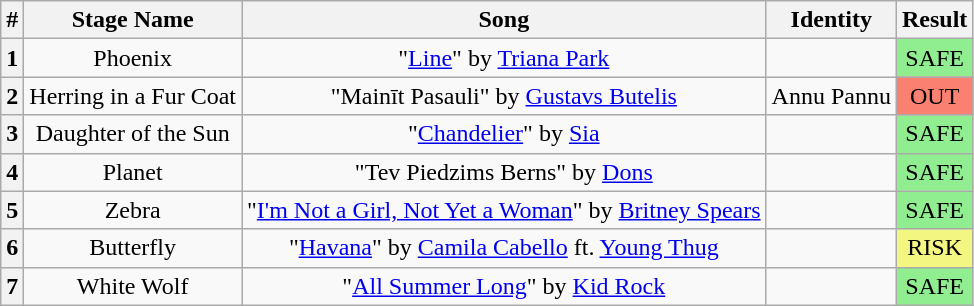<table class="wikitable plainrowheaders" style="text-align: center;">
<tr>
<th>#</th>
<th>Stage Name</th>
<th>Song</th>
<th>Identity</th>
<th>Result</th>
</tr>
<tr>
<th>1</th>
<td>Phoenix</td>
<td>"<a href='#'>Line</a>" by <a href='#'>Triana Park</a></td>
<td></td>
<td bgcolor="lightgreen">SAFE</td>
</tr>
<tr>
<th>2</th>
<td>Herring in a Fur Coat</td>
<td>"Mainīt Pasauli" by <a href='#'>Gustavs Butelis</a></td>
<td>Annu Pannu</td>
<td bgcolor="salmon">OUT</td>
</tr>
<tr>
<th>3</th>
<td>Daughter of the Sun</td>
<td>"<a href='#'>Chandelier</a>" by <a href='#'>Sia</a></td>
<td></td>
<td bgcolor="lightgreen">SAFE</td>
</tr>
<tr>
<th>4</th>
<td>Planet</td>
<td>"Tev Piedzims Berns" by <a href='#'>Dons</a></td>
<td></td>
<td bgcolor="lightgreen">SAFE</td>
</tr>
<tr>
<th>5</th>
<td>Zebra</td>
<td>"<a href='#'>I'm Not a Girl, Not Yet a Woman</a>" by <a href='#'>Britney Spears</a></td>
<td></td>
<td bgcolor="lightgreen">SAFE</td>
</tr>
<tr>
<th>6</th>
<td>Butterfly</td>
<td>"<a href='#'>Havana</a>" by <a href='#'>Camila Cabello</a> ft. <a href='#'>Young Thug</a></td>
<td></td>
<td bgcolor="#F3F781">RISK</td>
</tr>
<tr>
<th>7</th>
<td>White Wolf</td>
<td>"<a href='#'>All Summer Long</a>" by <a href='#'>Kid Rock</a></td>
<td></td>
<td bgcolor="lightgreen">SAFE</td>
</tr>
</table>
